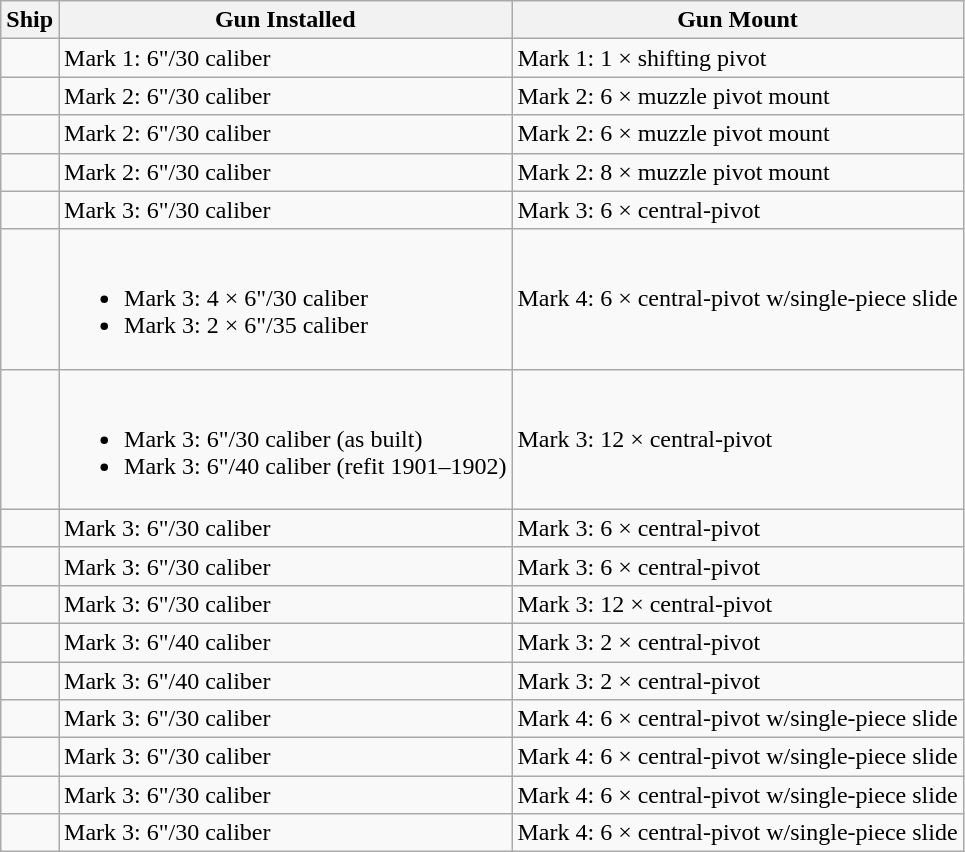<table class="wikitable">
<tr>
<th>Ship</th>
<th>Gun Installed</th>
<th>Gun Mount</th>
</tr>
<tr>
<td></td>
<td>Mark 1: 6"/30 caliber</td>
<td>Mark 1: 1 × shifting pivot</td>
</tr>
<tr>
<td></td>
<td>Mark 2: 6"/30 caliber</td>
<td>Mark 2: 6 × muzzle pivot mount</td>
</tr>
<tr>
<td></td>
<td>Mark 2: 6"/30 caliber</td>
<td>Mark 2: 6 × muzzle pivot mount</td>
</tr>
<tr>
<td></td>
<td>Mark 2: 6"/30 caliber</td>
<td>Mark 2: 8 × muzzle pivot mount</td>
</tr>
<tr>
<td></td>
<td>Mark 3: 6"/30 caliber</td>
<td>Mark 3: 6 × central-pivot</td>
</tr>
<tr>
<td></td>
<td><br><ul><li>Mark 3: 4 × 6"/30 caliber</li><li>Mark 3: 2 × 6"/35 caliber</li></ul></td>
<td>Mark 4: 6 × central-pivot w/single-piece slide</td>
</tr>
<tr>
<td></td>
<td><br><ul><li>Mark 3: 6"/30 caliber (as built)</li><li>Mark 3: 6"/40 caliber (refit 1901–1902)</li></ul></td>
<td>Mark 3: 12 × central-pivot</td>
</tr>
<tr>
<td></td>
<td>Mark 3: 6"/30 caliber</td>
<td>Mark 3: 6 × central-pivot</td>
</tr>
<tr>
<td></td>
<td>Mark 3: 6"/30 caliber</td>
<td>Mark 3: 6 × central-pivot</td>
</tr>
<tr>
<td></td>
<td>Mark 3: 6"/30 caliber</td>
<td>Mark 3: 12 × central-pivot</td>
</tr>
<tr>
<td></td>
<td>Mark 3: 6"/40 caliber</td>
<td>Mark 3: 2 × central-pivot</td>
</tr>
<tr>
<td></td>
<td>Mark 3: 6"/40 caliber</td>
<td>Mark 3: 2 × central-pivot</td>
</tr>
<tr>
<td></td>
<td>Mark 3: 6"/30 caliber</td>
<td>Mark 4: 6 × central-pivot w/single-piece slide</td>
</tr>
<tr>
<td></td>
<td>Mark 3: 6"/30 caliber</td>
<td>Mark 4: 6 × central-pivot w/single-piece slide</td>
</tr>
<tr>
<td></td>
<td>Mark 3: 6"/30 caliber</td>
<td>Mark 4: 6 × central-pivot w/single-piece slide</td>
</tr>
<tr>
<td></td>
<td>Mark 3: 6"/30 caliber</td>
<td>Mark 4: 6 × central-pivot w/single-piece slide</td>
</tr>
</table>
